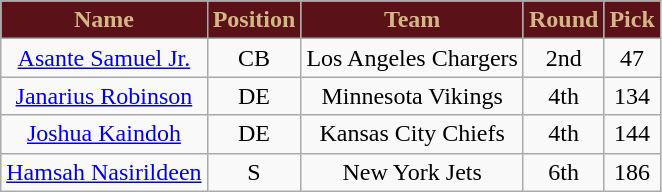<table class="wikitable" style="text-align: center;">
<tr>
<th style="background:#5a1118; color:#d3b787;">Name</th>
<th style="background:#5a1118; color:#d3b787;">Position</th>
<th style="background:#5a1118; color:#d3b787;">Team</th>
<th style="background:#5a1118; color:#d3b787;">Round</th>
<th style="background:#5a1118; color:#d3b787;">Pick</th>
</tr>
<tr>
<td><a href='#'>Asante Samuel Jr.</a></td>
<td>CB</td>
<td>Los Angeles Chargers</td>
<td>2nd</td>
<td>47</td>
</tr>
<tr>
<td><a href='#'>Janarius Robinson</a></td>
<td>DE</td>
<td>Minnesota Vikings</td>
<td>4th</td>
<td>134</td>
</tr>
<tr>
<td><a href='#'>Joshua Kaindoh</a></td>
<td>DE</td>
<td>Kansas City Chiefs</td>
<td>4th</td>
<td>144</td>
</tr>
<tr>
<td><a href='#'>Hamsah Nasirildeen</a></td>
<td>S</td>
<td>New York Jets</td>
<td>6th</td>
<td>186</td>
</tr>
</table>
